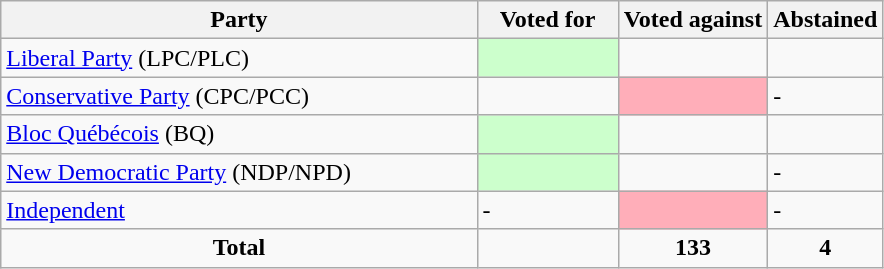<table class="wikitable">
<tr>
<th style="width:54%;">Party</th>
<th style="width:16%;">Voted for</th>
<th>Voted against</th>
<th>Abstained</th>
</tr>
<tr>
<td> <a href='#'>Liberal Party</a> (LPC/PLC)</td>
<td style="background-color:#CCFFCC;"></td>
<td></td>
<td></td>
</tr>
<tr>
<td> <a href='#'>Conservative Party</a> (CPC/PCC)</td>
<td></td>
<td style="background-color:#FFAEB9;"></td>
<td>-</td>
</tr>
<tr>
<td> <a href='#'>Bloc Québécois</a> (BQ)</td>
<td style="background-color:#CCFFCC;"></td>
<td></td>
<td></td>
</tr>
<tr>
<td> <a href='#'>New Democratic Party</a> (NDP/NPD)</td>
<td style="background-color:#CCFFCC;"></td>
<td></td>
<td>-</td>
</tr>
<tr>
<td> <a href='#'>Independent</a></td>
<td>-</td>
<td style="background-color:#FFAEB9;"></td>
<td>-</td>
</tr>
<tr>
<td style="text-align:center;"><strong>Total</strong></td>
<td></td>
<td style="text-align:center;"><strong>133</strong></td>
<td style="text-align:center;"><strong>4</strong></td>
</tr>
</table>
